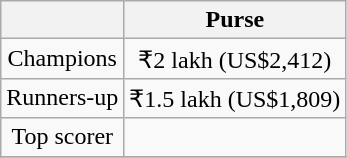<table class="wikitable" style="text-align:center">
<tr>
<th></th>
<th>Purse</th>
</tr>
<tr>
<td>Champions</td>
<td>₹2 lakh (US$2,412)</td>
</tr>
<tr>
<td>Runners-up</td>
<td>₹1.5 lakh (US$1,809)</td>
</tr>
<tr>
<td>Top scorer</td>
<td></td>
</tr>
<tr>
</tr>
</table>
